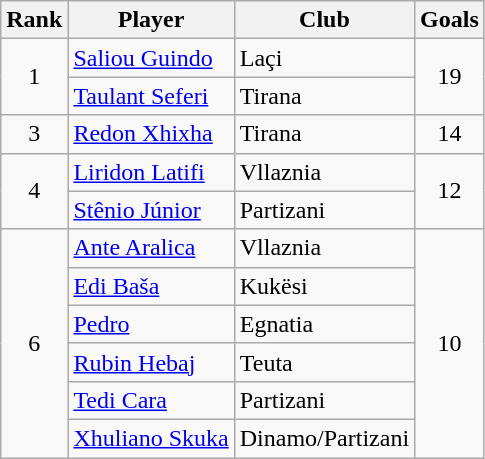<table class="wikitable" style="text-align:center">
<tr>
<th>Rank</th>
<th>Player</th>
<th>Club</th>
<th>Goals</th>
</tr>
<tr>
<td rowspan="2">1</td>
<td align="left"> <a href='#'>Saliou Guindo</a></td>
<td align="left">Laçi</td>
<td rowspan="2">19</td>
</tr>
<tr>
<td align="left"> <a href='#'>Taulant Seferi</a></td>
<td align="left">Tirana</td>
</tr>
<tr>
<td rowspan="1">3</td>
<td align="left"> <a href='#'>Redon Xhixha</a></td>
<td align="left">Tirana</td>
<td rowspan="1">14</td>
</tr>
<tr>
<td rowspan="2">4</td>
<td align="left"> <a href='#'>Liridon Latifi</a></td>
<td align="left">Vllaznia</td>
<td rowspan="2">12</td>
</tr>
<tr>
<td align="left"> <a href='#'>Stênio Júnior</a></td>
<td align="left">Partizani</td>
</tr>
<tr>
<td rowspan="6">6</td>
<td align="left"> <a href='#'>Ante Aralica</a></td>
<td align="left">Vllaznia</td>
<td rowspan="6">10</td>
</tr>
<tr>
<td align="left"> <a href='#'>Edi Baša</a></td>
<td align="left">Kukësi</td>
</tr>
<tr>
<td align="left"> <a href='#'>Pedro</a></td>
<td align="left">Egnatia</td>
</tr>
<tr>
<td align="left"> <a href='#'>Rubin Hebaj</a></td>
<td align="left">Teuta</td>
</tr>
<tr>
<td align="left"> <a href='#'>Tedi Cara</a></td>
<td align="left">Partizani</td>
</tr>
<tr>
<td align="left"> <a href='#'>Xhuliano Skuka</a></td>
<td align="left">Dinamo/Partizani</td>
</tr>
</table>
